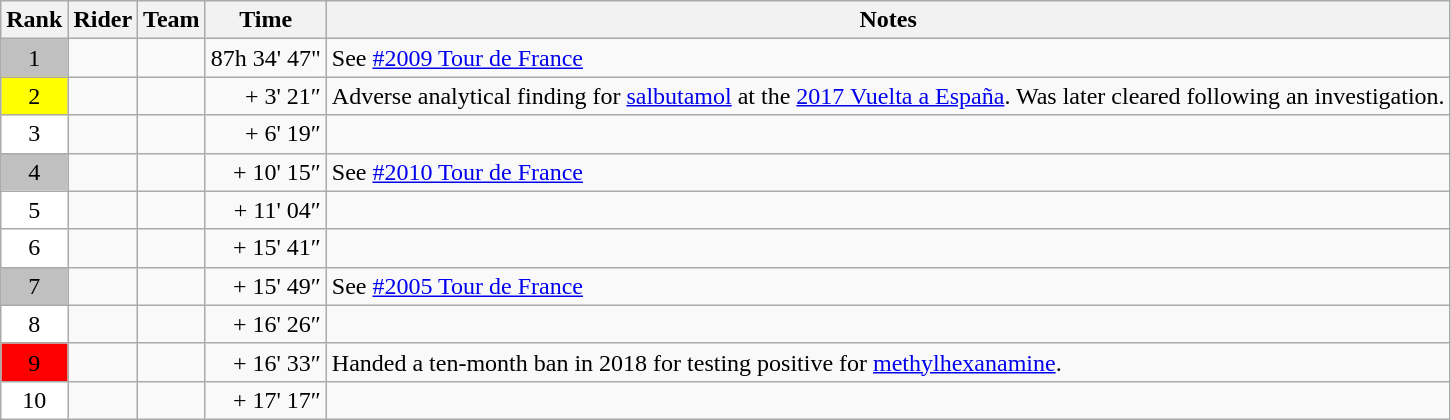<table class="wikitable">
<tr>
<th>Rank</th>
<th>Rider</th>
<th>Team</th>
<th>Time</th>
<th>Notes</th>
</tr>
<tr>
<td style="text-align:center;background:silver">1</td>
<td nowrap></td>
<td></td>
<td style="text-align:right;" nowrap>87h 34' 47"</td>
<td>See <a href='#'>#2009 Tour de France</a></td>
</tr>
<tr>
<td style="text-align:center;background:yellow;">2</td>
<td nowrap></td>
<td></td>
<td style="text-align:right;">+ 3' 21″</td>
<td>Adverse analytical finding for <a href='#'>salbutamol</a> at the <a href='#'>2017 Vuelta a España</a>. Was later cleared following an investigation.</td>
</tr>
<tr>
<td style="text-align:center;background:white">3</td>
<td nowrap></td>
<td></td>
<td style="text-align:right;">+ 6' 19″</td>
<td></td>
</tr>
<tr>
<td style="text-align:center;background:silver">4</td>
<td nowrap></td>
<td></td>
<td style="text-align:right;">+ 10' 15″</td>
<td>See <a href='#'>#2010 Tour de France</a></td>
</tr>
<tr>
<td style="text-align:center;background:white">5</td>
<td nowrap></td>
<td></td>
<td style="text-align:right;">+ 11' 04″</td>
<td></td>
</tr>
<tr>
<td style="text-align:center;background:white">6</td>
<td nowrap></td>
<td></td>
<td style="text-align:right;">+ 15' 41″</td>
<td></td>
</tr>
<tr>
<td style="text-align:center;background:silver">7</td>
<td nowrap></td>
<td></td>
<td style="text-align:right;">+ 15' 49″</td>
<td>See <a href='#'>#2005 Tour de France</a></td>
</tr>
<tr>
<td style="text-align:center;background:white">8</td>
<td nowrap></td>
<td></td>
<td style="text-align:right;">+ 16' 26″</td>
<td></td>
</tr>
<tr>
<td style="text-align:center;background:red">9</td>
<td nowrap></td>
<td></td>
<td style="text-align:right;">+ 16' 33″</td>
<td>Handed a ten-month ban in 2018 for testing positive for <a href='#'>methylhexanamine</a>.</td>
</tr>
<tr>
<td style="text-align:center;background:white">10</td>
<td nowrap></td>
<td></td>
<td style="text-align:right;">+ 17' 17″</td>
<td></td>
</tr>
</table>
